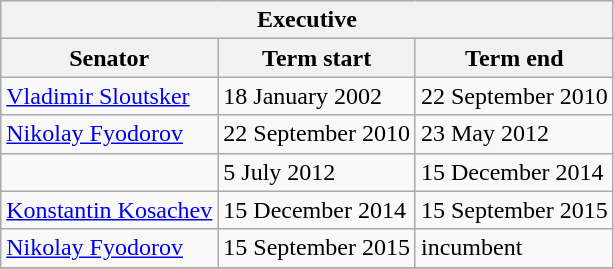<table class="wikitable sortable">
<tr>
<th colspan=3>Executive</th>
</tr>
<tr>
<th>Senator</th>
<th>Term start</th>
<th>Term end</th>
</tr>
<tr>
<td><a href='#'>Vladimir Sloutsker</a></td>
<td>18 January 2002</td>
<td>22 September 2010</td>
</tr>
<tr>
<td><a href='#'>Nikolay Fyodorov</a></td>
<td>22 September 2010</td>
<td>23 May 2012</td>
</tr>
<tr>
<td></td>
<td>5 July 2012</td>
<td>15 December 2014</td>
</tr>
<tr>
<td><a href='#'>Konstantin Kosachev</a></td>
<td>15 December 2014</td>
<td>15 September 2015</td>
</tr>
<tr>
<td><a href='#'>Nikolay Fyodorov</a></td>
<td>15 September 2015</td>
<td>incumbent</td>
</tr>
<tr>
</tr>
</table>
